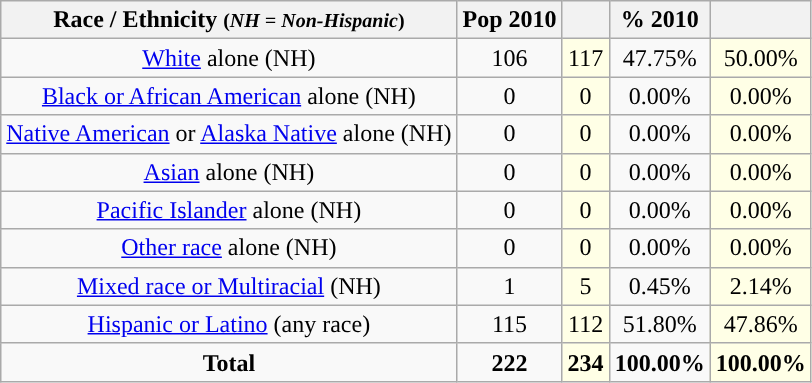<table class="wikitable" style="text-align:center;">
<tr>
<th>Race / Ethnicity <small>(<em>NH = Non-Hispanic</em>)</small></th>
<th>Pop 2010</th>
<th></th>
<th>% 2010</th>
<th></th>
</tr>
<tr>
<td><a href='#'>White</a> alone (NH)</td>
<td>106</td>
<td style='background: #ffffe6;'>117</td>
<td>47.75%</td>
<td style='background: #ffffe6;'>50.00%</td>
</tr>
<tr>
<td><a href='#'>Black or African American</a> alone (NH)</td>
<td>0</td>
<td style='background: #ffffe6;'>0</td>
<td>0.00%</td>
<td style='background: #ffffe6;'>0.00%</td>
</tr>
<tr>
<td><a href='#'>Native American</a> or <a href='#'>Alaska Native</a> alone (NH)</td>
<td>0</td>
<td style='background: #ffffe6;'>0</td>
<td>0.00%</td>
<td style='background: #ffffe6;'>0.00%</td>
</tr>
<tr>
<td><a href='#'>Asian</a> alone (NH)</td>
<td>0</td>
<td style='background: #ffffe6;'>0</td>
<td>0.00%</td>
<td style='background: #ffffe6;'>0.00%</td>
</tr>
<tr>
<td><a href='#'>Pacific Islander</a> alone (NH)</td>
<td>0</td>
<td style='background: #ffffe6;'>0</td>
<td>0.00%</td>
<td style='background: #ffffe6;'>0.00%</td>
</tr>
<tr>
<td><a href='#'>Other race</a> alone (NH)</td>
<td>0</td>
<td style='background: #ffffe6;'>0</td>
<td>0.00%</td>
<td style='background: #ffffe6;'>0.00%</td>
</tr>
<tr>
<td><a href='#'>Mixed race or Multiracial</a> (NH)</td>
<td>1</td>
<td style='background: #ffffe6;'>5</td>
<td>0.45%</td>
<td style='background: #ffffe6;'>2.14%</td>
</tr>
<tr>
<td><a href='#'>Hispanic or Latino</a> (any race)</td>
<td>115</td>
<td style='background: #ffffe6;'>112</td>
<td>51.80%</td>
<td style='background: #ffffe6;'>47.86%</td>
</tr>
<tr>
<td><strong>Total</strong></td>
<td><strong>222</strong></td>
<td style='background: #ffffe6;'><strong>234</strong></td>
<td><strong>100.00%</strong></td>
<td style='background: #ffffe6;'><strong>100.00%</strong></td>
</tr>
</table>
